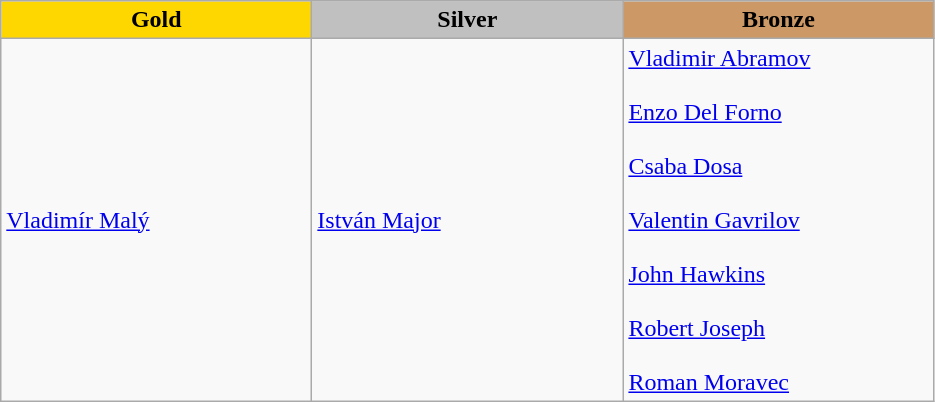<table class="wikitable" style="text-align:left">
<tr align="center">
<td width=200 bgcolor=gold><strong>Gold</strong></td>
<td width=200 bgcolor=silver><strong>Silver</strong></td>
<td width=200 bgcolor=CC9966><strong>Bronze</strong></td>
</tr>
<tr>
<td><a href='#'>Vladimír Malý</a><br><em></em></td>
<td><a href='#'>István Major</a><br><em></em></td>
<td><a href='#'>Vladimir Abramov</a><br><em></em><br><a href='#'>Enzo Del Forno</a><br><em></em><br><a href='#'>Csaba Dosa</a><br><em></em><br><a href='#'>Valentin Gavrilov</a><br><em></em><br><a href='#'>John Hawkins</a><br><em></em><br><a href='#'>Robert Joseph</a><br><em></em><br><a href='#'>Roman Moravec</a><br><em></em></td>
</tr>
</table>
